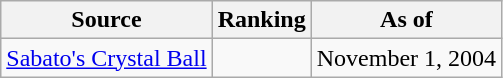<table class="wikitable" style="text-align:center">
<tr>
<th>Source</th>
<th>Ranking</th>
<th>As of</th>
</tr>
<tr>
<td align=left><a href='#'>Sabato's Crystal Ball</a></td>
<td></td>
<td>November 1, 2004</td>
</tr>
</table>
